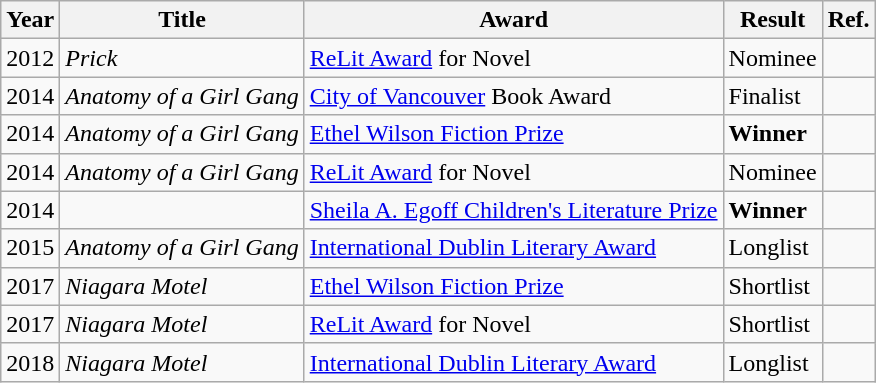<table class="wikitable">
<tr>
<th>Year</th>
<th>Title</th>
<th>Award</th>
<th>Result</th>
<th>Ref.</th>
</tr>
<tr>
<td>2012</td>
<td><em>Prick</em></td>
<td><a href='#'>ReLit Award</a> for Novel</td>
<td>Nominee</td>
<td></td>
</tr>
<tr>
<td>2014</td>
<td><em>Anatomy of a Girl Gang</em></td>
<td><a href='#'>City of Vancouver</a> Book Award</td>
<td>Finalist</td>
<td></td>
</tr>
<tr>
<td>2014</td>
<td><em>Anatomy of a Girl Gang</em></td>
<td><a href='#'>Ethel Wilson Fiction Prize</a></td>
<td><strong>Winner</strong></td>
<td></td>
</tr>
<tr>
<td>2014</td>
<td><em>Anatomy of a Girl Gang</em></td>
<td><a href='#'>ReLit Award</a> for Novel</td>
<td>Nominee</td>
<td></td>
</tr>
<tr>
<td>2014</td>
<td><em></em></td>
<td><a href='#'>Sheila A. Egoff Children's Literature Prize</a></td>
<td><strong>Winner</strong></td>
<td></td>
</tr>
<tr>
<td>2015</td>
<td><em>Anatomy of a Girl Gang</em></td>
<td><a href='#'>International Dublin Literary Award</a></td>
<td>Longlist</td>
<td></td>
</tr>
<tr>
<td>2017</td>
<td><em>Niagara Motel</em></td>
<td><a href='#'>Ethel Wilson Fiction Prize</a></td>
<td>Shortlist</td>
<td></td>
</tr>
<tr>
<td>2017</td>
<td><em>Niagara Motel</em></td>
<td><a href='#'>ReLit Award</a> for Novel</td>
<td>Shortlist</td>
<td></td>
</tr>
<tr>
<td>2018</td>
<td><em>Niagara Motel</em></td>
<td><a href='#'>International Dublin Literary Award</a></td>
<td>Longlist</td>
<td></td>
</tr>
</table>
